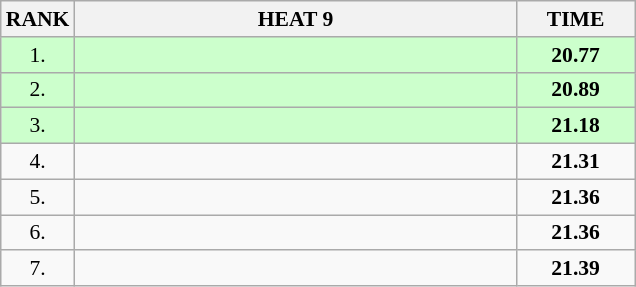<table class="wikitable" style="border-collapse: collapse; font-size: 90%;">
<tr>
<th>RANK</th>
<th style="width: 20em">HEAT 9</th>
<th style="width: 5em">TIME</th>
</tr>
<tr style="background:#ccffcc;">
<td align="center">1.</td>
<td></td>
<td align="center"><strong>20.77</strong></td>
</tr>
<tr style="background:#ccffcc;">
<td align="center">2.</td>
<td></td>
<td align="center"><strong>20.89</strong></td>
</tr>
<tr style="background:#ccffcc;">
<td align="center">3.</td>
<td></td>
<td align="center"><strong>21.18</strong></td>
</tr>
<tr>
<td align="center">4.</td>
<td></td>
<td align="center"><strong>21.31</strong></td>
</tr>
<tr>
<td align="center">5.</td>
<td></td>
<td align="center"><strong>21.36</strong></td>
</tr>
<tr>
<td align="center">6.</td>
<td></td>
<td align="center"><strong>21.36</strong></td>
</tr>
<tr>
<td align="center">7.</td>
<td></td>
<td align="center"><strong>21.39</strong></td>
</tr>
</table>
